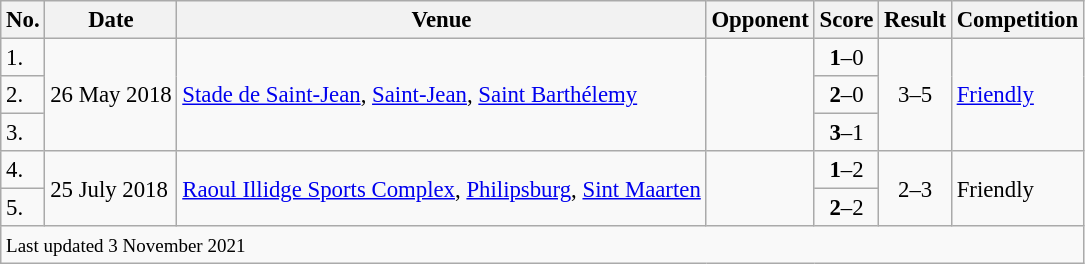<table class="wikitable" style="font-size:95%">
<tr>
<th>No.</th>
<th>Date</th>
<th>Venue</th>
<th>Opponent</th>
<th>Score</th>
<th>Result</th>
<th>Competition</th>
</tr>
<tr>
<td>1.</td>
<td rowspan=3>26 May 2018</td>
<td rowspan=3><a href='#'>Stade de Saint-Jean</a>, <a href='#'>Saint-Jean</a>, <a href='#'>Saint Barthélemy</a></td>
<td rowspan=3></td>
<td align=center><strong>1</strong>–0</td>
<td rowspan=3 style="text-align:center;">3–5</td>
<td rowspan=3><a href='#'>Friendly</a></td>
</tr>
<tr>
<td>2.</td>
<td align=center><strong>2</strong>–0</td>
</tr>
<tr>
<td>3.</td>
<td align=center><strong>3</strong>–1</td>
</tr>
<tr>
<td>4.</td>
<td rowspan=2>25 July 2018</td>
<td rowspan=2><a href='#'>Raoul Illidge Sports Complex</a>, <a href='#'>Philipsburg</a>, <a href='#'>Sint Maarten</a></td>
<td rowspan=2></td>
<td align=center><strong>1</strong>–2</td>
<td rowspan=2 style="text-align:center;">2–3</td>
<td rowspan=2>Friendly</td>
</tr>
<tr>
<td>5.</td>
<td align=center><strong>2</strong>–2</td>
</tr>
<tr>
<td colspan="7"><small>Last updated 3 November 2021</small></td>
</tr>
</table>
